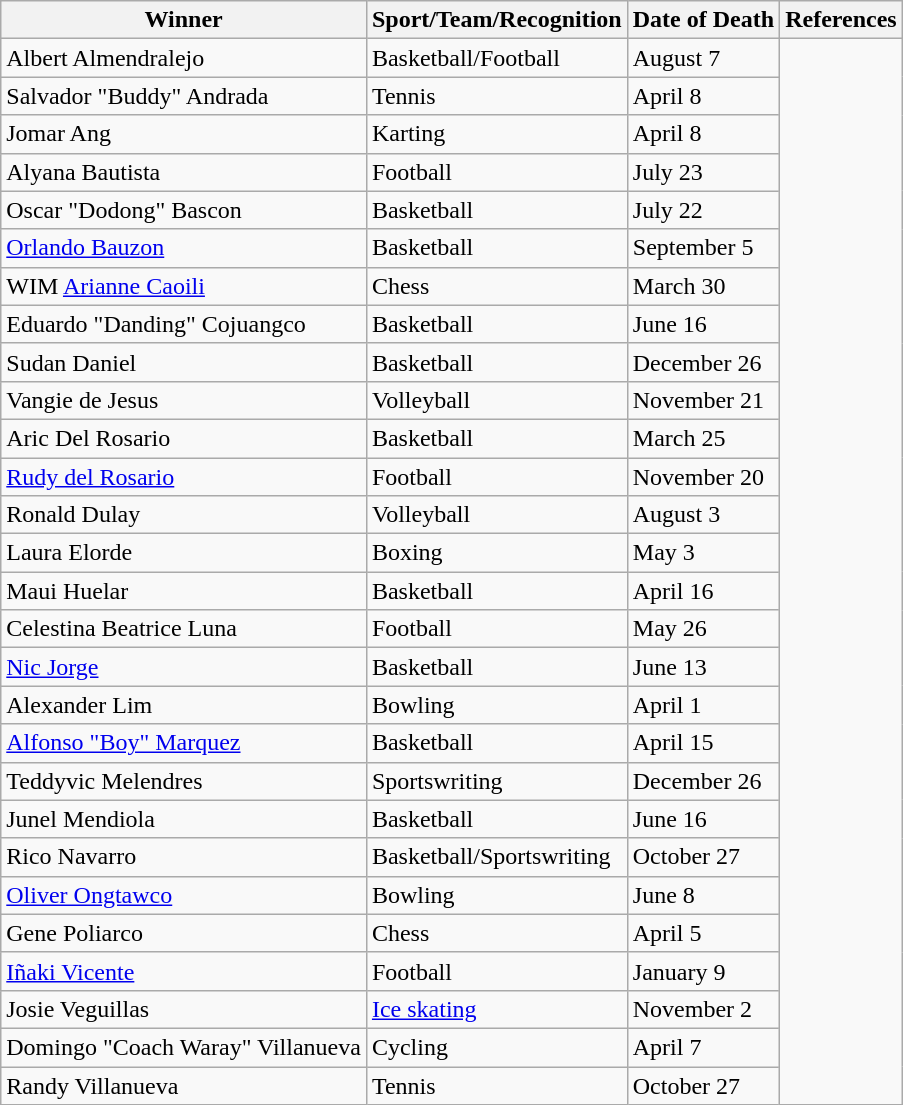<table class="wikitable">
<tr>
<th>Winner</th>
<th>Sport/Team/Recognition</th>
<th>Date of Death</th>
<th>References</th>
</tr>
<tr>
<td>Albert Almendralejo</td>
<td>Basketball/Football <br> </td>
<td>August 7</td>
<td rowspan=28></td>
</tr>
<tr>
<td>Salvador "Buddy" Andrada</td>
<td>Tennis <br> </td>
<td>April 8</td>
</tr>
<tr>
<td>Jomar Ang</td>
<td>Karting <br> </td>
<td>April 8</td>
</tr>
<tr>
<td>Alyana Bautista</td>
<td>Football <br> </td>
<td>July 23</td>
</tr>
<tr>
<td>Oscar "Dodong" Bascon</td>
<td>Basketball <br> </td>
<td>July 22</td>
</tr>
<tr>
<td><a href='#'>Orlando Bauzon</a></td>
<td>Basketball <br> </td>
<td>September 5</td>
</tr>
<tr>
<td>WIM <a href='#'>Arianne Caoili</a></td>
<td>Chess <br> </td>
<td>March 30</td>
</tr>
<tr>
<td>Eduardo "Danding" Cojuangco</td>
<td>Basketball <br> </td>
<td>June 16</td>
</tr>
<tr>
<td>Sudan Daniel</td>
<td>Basketball <br> </td>
<td>December 26</td>
</tr>
<tr>
<td>Vangie de Jesus</td>
<td>Volleyball <br> </td>
<td>November 21</td>
</tr>
<tr>
<td>Aric Del Rosario</td>
<td>Basketball <br> </td>
<td>March 25</td>
</tr>
<tr>
<td><a href='#'>Rudy del Rosario</a></td>
<td>Football <br> </td>
<td>November 20</td>
</tr>
<tr>
<td>Ronald Dulay</td>
<td>Volleyball <br> </td>
<td>August 3</td>
</tr>
<tr>
<td>Laura Elorde</td>
<td>Boxing <br> </td>
<td>May 3</td>
</tr>
<tr>
<td>Maui Huelar</td>
<td>Basketball <br> </td>
<td>April 16</td>
</tr>
<tr>
<td>Celestina Beatrice Luna</td>
<td>Football <br> </td>
<td>May 26</td>
</tr>
<tr>
<td><a href='#'>Nic Jorge</a></td>
<td>Basketball <br> </td>
<td>June 13</td>
</tr>
<tr>
<td>Alexander Lim</td>
<td>Bowling <br> </td>
<td>April 1</td>
</tr>
<tr>
<td><a href='#'>Alfonso "Boy" Marquez</a></td>
<td>Basketball <br> </td>
<td>April 15</td>
</tr>
<tr>
<td>Teddyvic Melendres</td>
<td>Sportswriting <br> </td>
<td>December 26</td>
</tr>
<tr>
<td>Junel Mendiola</td>
<td>Basketball <br> </td>
<td>June 16</td>
</tr>
<tr>
<td>Rico Navarro</td>
<td>Basketball/Sportswriting <br> </td>
<td>October 27</td>
</tr>
<tr>
<td><a href='#'>Oliver Ongtawco</a></td>
<td>Bowling <br> </td>
<td>June 8</td>
</tr>
<tr>
<td>Gene Poliarco</td>
<td>Chess <br> </td>
<td>April 5</td>
</tr>
<tr>
<td><a href='#'>Iñaki Vicente</a></td>
<td>Football <br> </td>
<td>January 9</td>
</tr>
<tr>
<td>Josie Veguillas</td>
<td><a href='#'>Ice skating</a> <br> </td>
<td>November 2</td>
</tr>
<tr>
<td>Domingo "Coach Waray" Villanueva</td>
<td>Cycling <br> </td>
<td>April 7</td>
</tr>
<tr>
<td>Randy Villanueva</td>
<td>Tennis <br> </td>
<td>October 27</td>
</tr>
</table>
